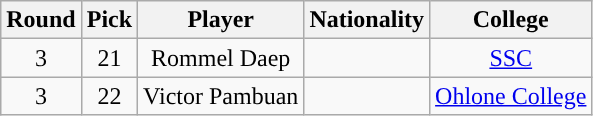<table class="wikitable sortable sortable">
<tr>
<th>Round</th>
<th>Pick</th>
<th>Player</th>
<th>Nationality</th>
<th>College</th>
</tr>
<tr style="text-align: center">
<td align="center">3</td>
<td align="center">21</td>
<td>Rommel Daep</td>
<td></td>
<td><a href='#'>SSC</a></td>
</tr>
<tr style="text-align: center">
<td align="center">3</td>
<td align="center">22</td>
<td>Victor Pambuan</td>
<td></td>
<td><a href='#'>Ohlone College</a></td>
</tr>
</table>
